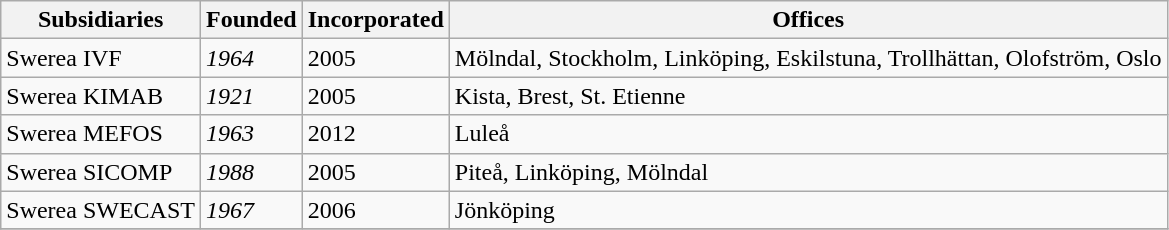<table class="wikitable">
<tr>
<th>Subsidiaries</th>
<th>Founded</th>
<th>Incorporated</th>
<th>Offices</th>
</tr>
<tr>
<td>Swerea IVF</td>
<td><em>1964</em></td>
<td>2005</td>
<td>Mölndal, Stockholm, Linköping, Eskilstuna, Trollhättan, Olofström, Oslo</td>
</tr>
<tr>
<td>Swerea KIMAB</td>
<td><em>1921</em></td>
<td>2005</td>
<td>Kista, Brest, St. Etienne</td>
</tr>
<tr>
<td>Swerea MEFOS</td>
<td><em>1963</em></td>
<td>2012</td>
<td>Luleå</td>
</tr>
<tr>
<td>Swerea SICOMP</td>
<td><em>1988</em></td>
<td>2005</td>
<td>Piteå, Linköping, Mölndal</td>
</tr>
<tr>
<td>Swerea SWECAST</td>
<td><em>1967</em></td>
<td>2006</td>
<td>Jönköping</td>
</tr>
<tr>
</tr>
</table>
